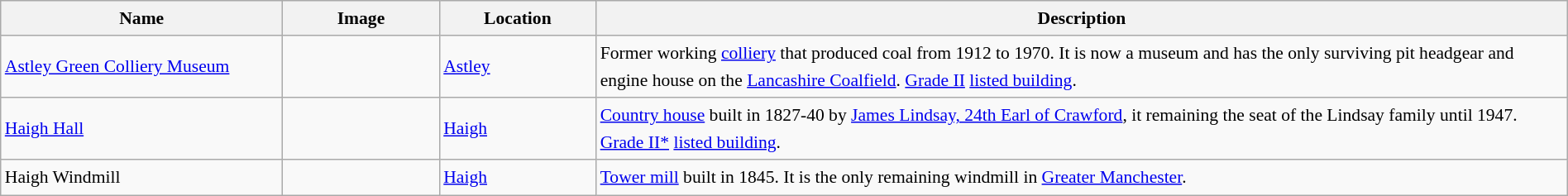<table class="wikitable sortable" style="font-size:90%;width:100%;border:0px;text-align:left;line-height:150%;">
<tr>
<th width="18%">Name</th>
<th width="10%" class="unsortable">Image</th>
<th width="10%">Location</th>
<th width="62%" class="unsortable">Description</th>
</tr>
<tr>
<td><a href='#'>Astley Green Colliery Museum</a></td>
<td></td>
<td><a href='#'>Astley</a></td>
<td>Former  working <a href='#'>colliery</a> that produced coal from 1912 to 1970. It is now a museum and has the only surviving pit headgear and engine house on the <a href='#'>Lancashire Coalfield</a>. <a href='#'>Grade II</a> <a href='#'>listed building</a>.</td>
</tr>
<tr>
<td><a href='#'>Haigh Hall</a></td>
<td></td>
<td><a href='#'>Haigh</a></td>
<td><a href='#'>Country house</a> built in 1827-40 by <a href='#'>James Lindsay, 24th Earl of Crawford</a>, it remaining the seat of the Lindsay family until 1947. <a href='#'>Grade II*</a> <a href='#'>listed building</a>.</td>
</tr>
<tr>
<td>Haigh Windmill</td>
<td></td>
<td><a href='#'>Haigh</a></td>
<td><a href='#'>Tower mill</a> built in 1845. It is the only remaining windmill in <a href='#'>Greater Manchester</a>.</td>
</tr>
<tr>
</tr>
</table>
